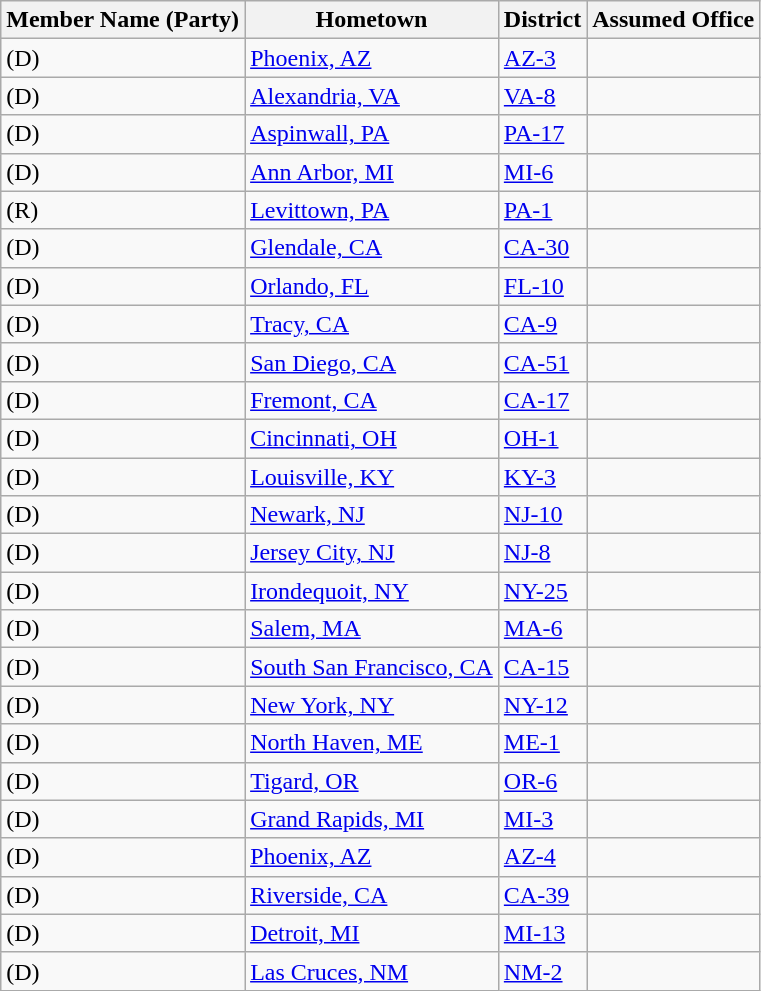<table class="wikitable sticky-header-multi sortable">
<tr>
<th>Member Name (Party)</th>
<th>Hometown</th>
<th>District</th>
<th>Assumed Office</th>
</tr>
<tr>
<td> (D)</td>
<td><a href='#'>Phoenix, AZ</a></td>
<td><a href='#'>AZ-3</a></td>
<td></td>
</tr>
<tr>
<td> (D)</td>
<td><a href='#'>Alexandria, VA</a></td>
<td><a href='#'>VA-8</a></td>
<td></td>
</tr>
<tr>
<td> (D)</td>
<td><a href='#'>Aspinwall, PA</a></td>
<td><a href='#'>PA-17</a></td>
<td></td>
</tr>
<tr>
<td> (D)</td>
<td><a href='#'>Ann Arbor, MI</a></td>
<td><a href='#'>MI-6</a></td>
<td></td>
</tr>
<tr>
<td> (R)</td>
<td><a href='#'>Levittown, PA</a></td>
<td><a href='#'>PA-1</a></td>
<td></td>
</tr>
<tr>
<td> (D)</td>
<td><a href='#'>Glendale, CA</a></td>
<td><a href='#'>CA-30</a></td>
<td></td>
</tr>
<tr>
<td> (D)</td>
<td><a href='#'>Orlando, FL</a></td>
<td><a href='#'>FL-10</a></td>
<td></td>
</tr>
<tr>
<td> (D)</td>
<td><a href='#'>Tracy, CA</a></td>
<td><a href='#'>CA-9</a></td>
<td></td>
</tr>
<tr>
<td> (D)</td>
<td><a href='#'>San Diego, CA</a></td>
<td><a href='#'>CA-51</a></td>
<td></td>
</tr>
<tr>
<td> (D)</td>
<td><a href='#'>Fremont, CA</a></td>
<td><a href='#'>CA-17</a></td>
<td></td>
</tr>
<tr>
<td> (D)</td>
<td><a href='#'>Cincinnati, OH</a></td>
<td><a href='#'>OH-1</a></td>
<td></td>
</tr>
<tr>
<td> (D)</td>
<td><a href='#'>Louisville, KY</a></td>
<td><a href='#'>KY-3</a></td>
<td></td>
</tr>
<tr>
<td> (D)</td>
<td><a href='#'>Newark, NJ</a></td>
<td><a href='#'>NJ-10</a></td>
<td></td>
</tr>
<tr>
<td> (D)</td>
<td><a href='#'>Jersey City, NJ</a></td>
<td><a href='#'>NJ-8</a></td>
<td></td>
</tr>
<tr>
<td> (D)</td>
<td><a href='#'>Irondequoit, NY</a></td>
<td><a href='#'>NY-25</a></td>
<td></td>
</tr>
<tr>
<td> (D)</td>
<td><a href='#'>Salem, MA</a></td>
<td><a href='#'>MA-6</a></td>
<td></td>
</tr>
<tr>
<td> (D)</td>
<td><a href='#'>South San Francisco, CA</a></td>
<td><a href='#'>CA-15</a></td>
<td></td>
</tr>
<tr>
<td> (D)</td>
<td><a href='#'>New York, NY</a></td>
<td><a href='#'>NY-12</a></td>
<td></td>
</tr>
<tr>
<td> (D)</td>
<td><a href='#'>North Haven, ME</a></td>
<td><a href='#'>ME-1</a></td>
<td></td>
</tr>
<tr>
<td> (D)</td>
<td><a href='#'>Tigard, OR</a></td>
<td><a href='#'>OR-6</a></td>
<td></td>
</tr>
<tr>
<td> (D)</td>
<td><a href='#'>Grand Rapids, MI</a></td>
<td><a href='#'>MI-3</a></td>
<td></td>
</tr>
<tr>
<td> (D)</td>
<td><a href='#'>Phoenix, AZ</a></td>
<td><a href='#'>AZ-4</a></td>
<td></td>
</tr>
<tr>
<td> (D)</td>
<td><a href='#'>Riverside, CA</a></td>
<td><a href='#'>CA-39</a></td>
<td></td>
</tr>
<tr>
<td> (D)</td>
<td><a href='#'>Detroit, MI</a></td>
<td><a href='#'>MI-13</a></td>
<td></td>
</tr>
<tr>
<td> (D)</td>
<td><a href='#'>Las Cruces, NM</a></td>
<td><a href='#'>NM-2</a></td>
<td></td>
</tr>
</table>
